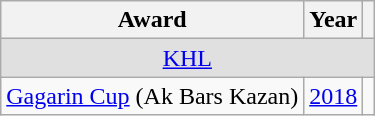<table class="wikitable">
<tr>
<th>Award</th>
<th>Year</th>
<th></th>
</tr>
<tr ALIGN="center" bgcolor="#e0e0e0">
<td colspan="3"><a href='#'>KHL</a></td>
</tr>
<tr>
<td><a href='#'>Gagarin Cup</a> (Ak Bars Kazan)</td>
<td><a href='#'>2018</a></td>
<td></td>
</tr>
</table>
